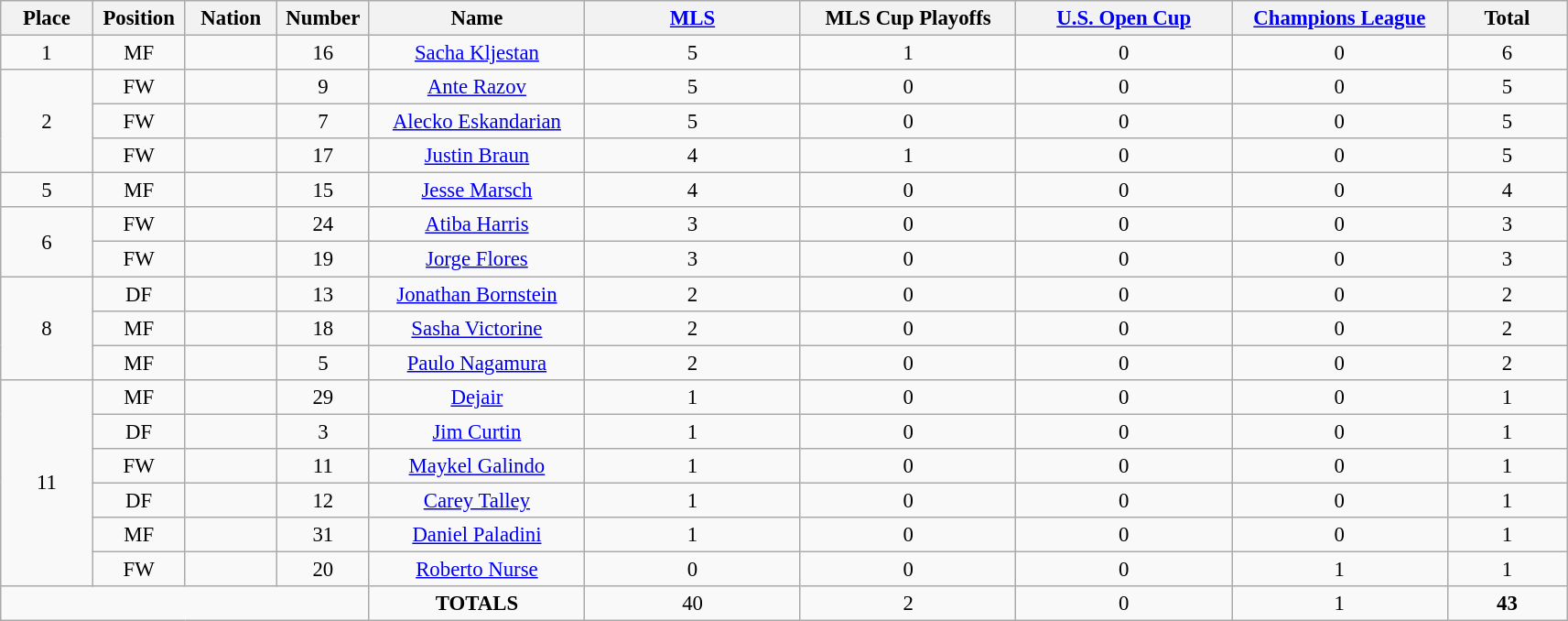<table class="wikitable" style="font-size: 95%; text-align: center;">
<tr>
<th width=60>Place</th>
<th width=60>Position</th>
<th width=60>Nation</th>
<th width=60>Number</th>
<th width=150>Name</th>
<th width=150><a href='#'>MLS</a></th>
<th width=150>MLS Cup Playoffs</th>
<th width=150><a href='#'>U.S. Open Cup</a></th>
<th width=150><a href='#'>Champions League</a></th>
<th width=80><strong>Total</strong></th>
</tr>
<tr>
<td>1</td>
<td>MF</td>
<td></td>
<td>16</td>
<td><a href='#'>Sacha Kljestan</a></td>
<td>5</td>
<td>1</td>
<td>0</td>
<td>0</td>
<td>6</td>
</tr>
<tr>
<td rowspan="3">2</td>
<td>FW</td>
<td></td>
<td>9</td>
<td><a href='#'>Ante Razov</a></td>
<td>5</td>
<td>0</td>
<td>0</td>
<td>0</td>
<td>5</td>
</tr>
<tr>
<td>FW</td>
<td></td>
<td>7</td>
<td><a href='#'>Alecko Eskandarian</a></td>
<td>5</td>
<td>0</td>
<td>0</td>
<td>0</td>
<td>5</td>
</tr>
<tr>
<td>FW</td>
<td></td>
<td>17</td>
<td><a href='#'>Justin Braun</a></td>
<td>4</td>
<td>1</td>
<td>0</td>
<td>0</td>
<td>5</td>
</tr>
<tr>
<td>5</td>
<td>MF</td>
<td></td>
<td>15</td>
<td><a href='#'>Jesse Marsch</a></td>
<td>4</td>
<td>0</td>
<td>0</td>
<td>0</td>
<td>4</td>
</tr>
<tr>
<td rowspan="2">6</td>
<td>FW</td>
<td></td>
<td>24</td>
<td><a href='#'>Atiba Harris</a></td>
<td>3</td>
<td>0</td>
<td>0</td>
<td>0</td>
<td>3</td>
</tr>
<tr>
<td>FW</td>
<td></td>
<td>19</td>
<td><a href='#'>Jorge Flores</a></td>
<td>3</td>
<td>0</td>
<td>0</td>
<td>0</td>
<td>3</td>
</tr>
<tr>
<td rowspan="3">8</td>
<td>DF</td>
<td></td>
<td>13</td>
<td><a href='#'>Jonathan Bornstein</a></td>
<td>2</td>
<td>0</td>
<td>0</td>
<td>0</td>
<td>2</td>
</tr>
<tr>
<td>MF</td>
<td></td>
<td>18</td>
<td><a href='#'>Sasha Victorine</a></td>
<td>2</td>
<td>0</td>
<td>0</td>
<td>0</td>
<td>2</td>
</tr>
<tr>
<td>MF</td>
<td></td>
<td>5</td>
<td><a href='#'>Paulo Nagamura</a></td>
<td>2</td>
<td>0</td>
<td>0</td>
<td>0</td>
<td>2</td>
</tr>
<tr>
<td rowspan="6">11</td>
<td>MF</td>
<td></td>
<td>29</td>
<td><a href='#'>Dejair</a></td>
<td>1</td>
<td>0</td>
<td>0</td>
<td>0</td>
<td>1</td>
</tr>
<tr>
<td>DF</td>
<td></td>
<td>3</td>
<td><a href='#'>Jim Curtin</a></td>
<td>1</td>
<td>0</td>
<td>0</td>
<td>0</td>
<td>1</td>
</tr>
<tr>
<td>FW</td>
<td></td>
<td>11</td>
<td><a href='#'>Maykel Galindo</a></td>
<td>1</td>
<td>0</td>
<td>0</td>
<td>0</td>
<td>1</td>
</tr>
<tr>
<td>DF</td>
<td></td>
<td>12</td>
<td><a href='#'>Carey Talley</a></td>
<td>1</td>
<td>0</td>
<td>0</td>
<td>0</td>
<td>1</td>
</tr>
<tr>
<td>MF</td>
<td></td>
<td>31</td>
<td><a href='#'>Daniel Paladini</a></td>
<td>1</td>
<td>0</td>
<td>0</td>
<td>0</td>
<td>1</td>
</tr>
<tr>
<td>FW</td>
<td></td>
<td>20</td>
<td><a href='#'>Roberto Nurse</a></td>
<td>0</td>
<td>0</td>
<td>0</td>
<td>1</td>
<td>1</td>
</tr>
<tr>
<td colspan="4"></td>
<td><strong>TOTALS</strong></td>
<td>40</td>
<td>2</td>
<td>0</td>
<td>1</td>
<td><strong>43</strong></td>
</tr>
</table>
